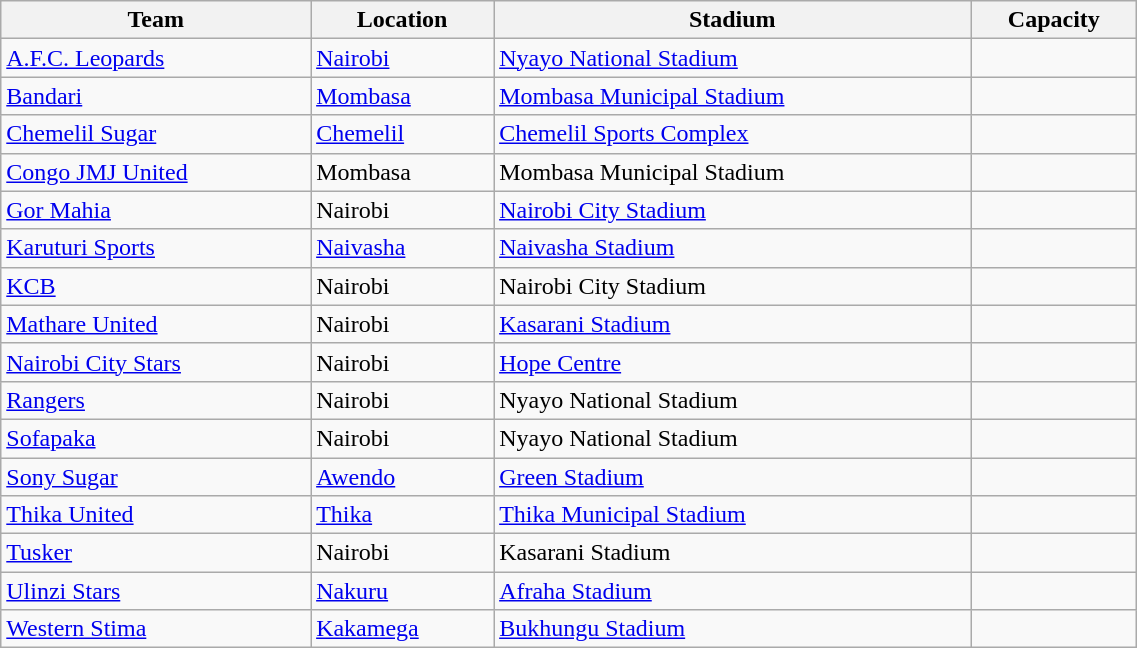<table class="wikitable sortable" style="text-align: left; width: 60%">
<tr>
<th>Team</th>
<th>Location</th>
<th>Stadium</th>
<th>Capacity</th>
</tr>
<tr>
<td><a href='#'>A.F.C. Leopards</a></td>
<td><a href='#'>Nairobi</a></td>
<td><a href='#'>Nyayo National Stadium</a></td>
<td align="center"></td>
</tr>
<tr>
<td><a href='#'>Bandari</a></td>
<td><a href='#'>Mombasa</a></td>
<td><a href='#'>Mombasa Municipal Stadium</a></td>
<td align="center"></td>
</tr>
<tr>
<td><a href='#'>Chemelil Sugar</a></td>
<td><a href='#'>Chemelil</a></td>
<td><a href='#'>Chemelil Sports Complex</a></td>
<td align="center"></td>
</tr>
<tr>
<td><a href='#'>Congo JMJ United</a></td>
<td>Mombasa</td>
<td>Mombasa Municipal Stadium</td>
<td align="center"></td>
</tr>
<tr>
<td><a href='#'>Gor Mahia</a></td>
<td>Nairobi</td>
<td><a href='#'>Nairobi City Stadium</a></td>
<td align="center"></td>
</tr>
<tr>
<td><a href='#'>Karuturi Sports</a></td>
<td><a href='#'>Naivasha</a></td>
<td><a href='#'>Naivasha Stadium</a></td>
<td align="center"></td>
</tr>
<tr>
<td><a href='#'>KCB</a></td>
<td>Nairobi</td>
<td>Nairobi City Stadium</td>
<td align="center"></td>
</tr>
<tr>
<td><a href='#'>Mathare United</a></td>
<td>Nairobi</td>
<td><a href='#'>Kasarani Stadium</a></td>
<td align="center"></td>
</tr>
<tr>
<td><a href='#'>Nairobi City Stars</a></td>
<td>Nairobi</td>
<td><a href='#'>Hope Centre</a></td>
<td align="center"></td>
</tr>
<tr>
<td><a href='#'>Rangers</a></td>
<td>Nairobi</td>
<td>Nyayo National Stadium</td>
<td align="center"></td>
</tr>
<tr>
<td><a href='#'>Sofapaka</a></td>
<td>Nairobi</td>
<td>Nyayo National Stadium</td>
<td align="center"></td>
</tr>
<tr>
<td><a href='#'>Sony Sugar</a></td>
<td><a href='#'>Awendo</a></td>
<td><a href='#'>Green Stadium</a></td>
<td align="center"></td>
</tr>
<tr>
<td><a href='#'>Thika United</a></td>
<td><a href='#'>Thika</a></td>
<td><a href='#'>Thika Municipal Stadium</a></td>
<td align="center"></td>
</tr>
<tr>
<td><a href='#'>Tusker</a></td>
<td>Nairobi</td>
<td>Kasarani Stadium</td>
<td align="center"></td>
</tr>
<tr>
<td><a href='#'>Ulinzi Stars</a></td>
<td><a href='#'>Nakuru</a></td>
<td><a href='#'>Afraha Stadium</a></td>
<td align="center"></td>
</tr>
<tr>
<td><a href='#'>Western Stima</a></td>
<td><a href='#'>Kakamega</a></td>
<td><a href='#'>Bukhungu Stadium</a></td>
<td align="center"></td>
</tr>
</table>
